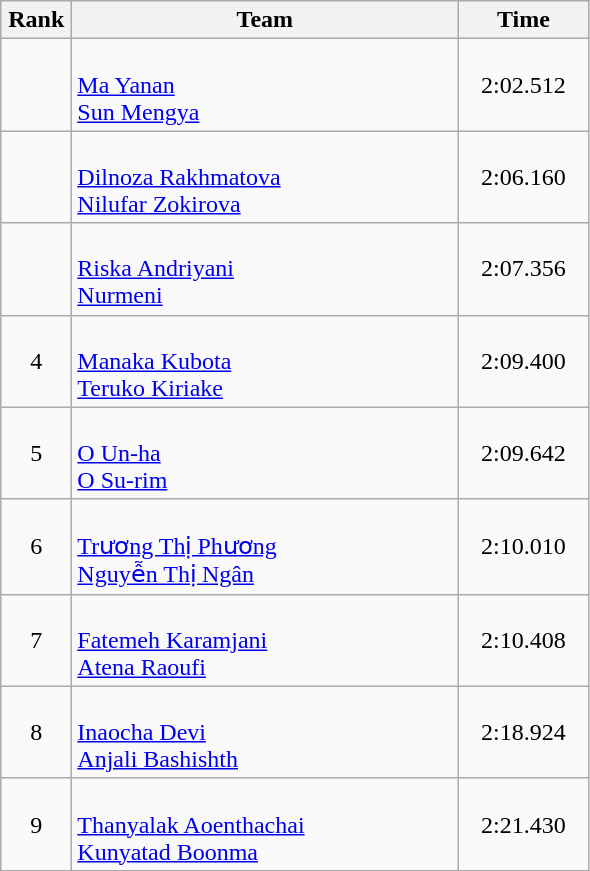<table class=wikitable style="text-align:center">
<tr>
<th width=40>Rank</th>
<th width=250>Team</th>
<th width=80>Time</th>
</tr>
<tr>
<td></td>
<td align=left><br><a href='#'>Ma Yanan</a><br><a href='#'>Sun Mengya</a></td>
<td>2:02.512</td>
</tr>
<tr>
<td></td>
<td align=left><br><a href='#'>Dilnoza Rakhmatova</a><br><a href='#'>Nilufar Zokirova</a></td>
<td>2:06.160</td>
</tr>
<tr>
<td></td>
<td align=left><br><a href='#'>Riska Andriyani</a><br><a href='#'>Nurmeni</a></td>
<td>2:07.356</td>
</tr>
<tr>
<td>4</td>
<td align=left><br><a href='#'>Manaka Kubota</a><br><a href='#'>Teruko Kiriake</a></td>
<td>2:09.400</td>
</tr>
<tr>
<td>5</td>
<td align=left><br><a href='#'>O Un-ha</a><br><a href='#'>O Su-rim</a></td>
<td>2:09.642</td>
</tr>
<tr>
<td>6</td>
<td align=left><br><a href='#'>Trương Thị Phương</a><br><a href='#'>Nguyễn Thị Ngân</a></td>
<td>2:10.010</td>
</tr>
<tr>
<td>7</td>
<td align=left><br><a href='#'>Fatemeh Karamjani</a><br><a href='#'>Atena Raoufi</a></td>
<td>2:10.408</td>
</tr>
<tr>
<td>8</td>
<td align=left><br><a href='#'>Inaocha Devi</a><br><a href='#'>Anjali Bashishth</a></td>
<td>2:18.924</td>
</tr>
<tr>
<td>9</td>
<td align=left><br><a href='#'>Thanyalak Aoenthachai</a><br><a href='#'>Kunyatad Boonma</a></td>
<td>2:21.430</td>
</tr>
</table>
